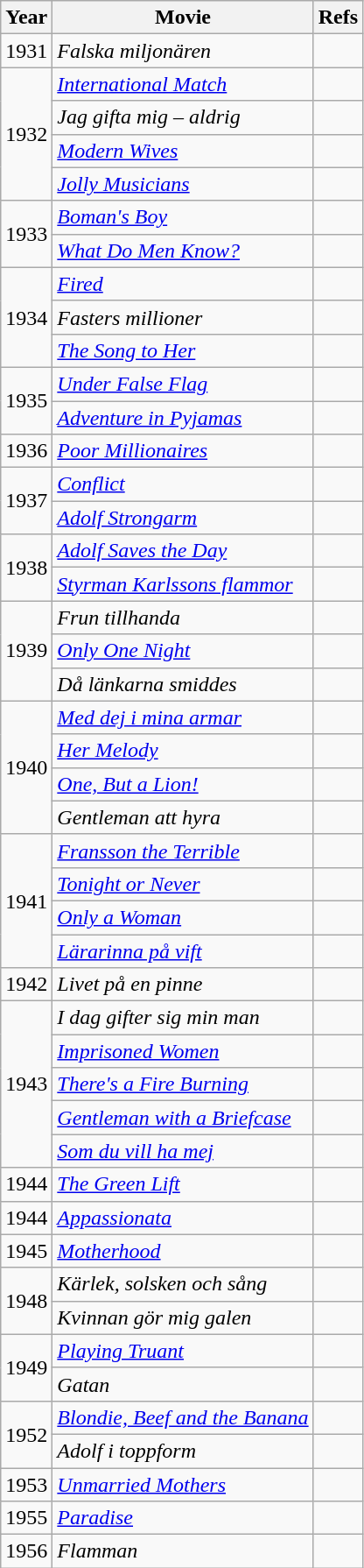<table class=wikitable>
<tr>
<th>Year</th>
<th>Movie</th>
<th>Refs</th>
</tr>
<tr>
<td>1931</td>
<td><em>Falska miljonären</em></td>
<td></td>
</tr>
<tr>
<td rowspan="4">1932</td>
<td><em><a href='#'>International Match</a></em></td>
<td></td>
</tr>
<tr>
<td><em>Jag gifta mig – aldrig</em></td>
<td></td>
</tr>
<tr>
<td><em><a href='#'>Modern Wives</a></em></td>
<td></td>
</tr>
<tr>
<td><em><a href='#'>Jolly Musicians</a></em></td>
<td></td>
</tr>
<tr>
<td rowspan="2">1933</td>
<td><em><a href='#'>Boman's Boy</a></em></td>
<td></td>
</tr>
<tr>
<td><em><a href='#'>What Do Men Know?</a></em></td>
<td></td>
</tr>
<tr>
<td rowspan="3">1934</td>
<td><a href='#'><em>Fired</em></a></td>
<td></td>
</tr>
<tr>
<td><em>Fasters millioner</em></td>
<td></td>
</tr>
<tr>
<td><em><a href='#'>The Song to Her</a></em></td>
<td></td>
</tr>
<tr>
<td rowspan="2">1935</td>
<td><a href='#'><em>Under False Flag</em></a></td>
<td></td>
</tr>
<tr>
<td><em><a href='#'>Adventure in Pyjamas</a></em></td>
<td></td>
</tr>
<tr>
<td>1936</td>
<td><a href='#'><em>Poor Millionaires</em></a></td>
<td></td>
</tr>
<tr>
<td rowspan="2">1937</td>
<td><a href='#'><em>Conflict</em></a></td>
<td></td>
</tr>
<tr>
<td><em><a href='#'>Adolf Strongarm</a></em></td>
<td></td>
</tr>
<tr>
<td rowspan="2">1938</td>
<td><em><a href='#'>Adolf Saves the Day</a></em></td>
<td></td>
</tr>
<tr>
<td><em><a href='#'>Styrman Karlssons flammor</a></em></td>
<td></td>
</tr>
<tr>
<td rowspan="3">1939</td>
<td><em>Frun tillhanda</em></td>
<td></td>
</tr>
<tr>
<td><a href='#'><em>Only One Night</em></a></td>
<td></td>
</tr>
<tr>
<td><em>Då länkarna smiddes</em></td>
<td></td>
</tr>
<tr>
<td rowspan="4">1940</td>
<td><em><a href='#'>Med dej i mina armar</a></em></td>
<td></td>
</tr>
<tr>
<td><em><a href='#'>Her Melody</a></em></td>
<td></td>
</tr>
<tr>
<td><em><a href='#'>One, But a Lion!</a></em></td>
<td></td>
</tr>
<tr>
<td><em>Gentleman att hyra</em></td>
<td></td>
</tr>
<tr>
<td rowspan="4">1941</td>
<td><em><a href='#'>Fransson the Terrible</a></em></td>
<td></td>
</tr>
<tr>
<td><a href='#'><em>Tonight or Never</em></a></td>
<td></td>
</tr>
<tr>
<td><a href='#'><em>Only a Woman</em></a></td>
<td></td>
</tr>
<tr>
<td><em><a href='#'>Lärarinna på vift</a></em></td>
<td></td>
</tr>
<tr>
<td>1942</td>
<td><em>Livet på en pinne</em></td>
<td></td>
</tr>
<tr>
<td rowspan="5">1943</td>
<td><em>I dag gifter sig min man</em></td>
<td></td>
</tr>
<tr>
<td><em><a href='#'>Imprisoned Women</a></em></td>
<td></td>
</tr>
<tr>
<td><em><a href='#'>There's a Fire Burning</a></em></td>
<td></td>
</tr>
<tr>
<td><em><a href='#'>Gentleman with a Briefcase</a></em></td>
<td></td>
</tr>
<tr>
<td><em><a href='#'>Som du vill ha mej</a></em></td>
<td></td>
</tr>
<tr>
<td>1944</td>
<td><a href='#'><em>The Green Lift</em></a></td>
<td></td>
</tr>
<tr>
<td>1944</td>
<td><a href='#'><em>Appassionata</em></a></td>
<td></td>
</tr>
<tr>
<td>1945</td>
<td><a href='#'><em>Motherhood</em></a></td>
<td></td>
</tr>
<tr>
<td rowspan="2">1948</td>
<td><em>Kärlek, solsken och sång</em></td>
<td></td>
</tr>
<tr>
<td><em>Kvinnan gör mig galen</em></td>
<td></td>
</tr>
<tr>
<td rowspan="2">1949</td>
<td><em><a href='#'>Playing Truant</a></em></td>
<td></td>
</tr>
<tr>
<td><em>Gatan</em></td>
<td></td>
</tr>
<tr>
<td rowspan="2">1952</td>
<td><em><a href='#'>Blondie, Beef and the Banana</a></em></td>
<td></td>
</tr>
<tr>
<td><em>Adolf i toppform</em></td>
<td></td>
</tr>
<tr>
<td>1953</td>
<td><em><a href='#'>Unmarried Mothers</a></em></td>
<td></td>
</tr>
<tr>
<td>1955</td>
<td><a href='#'><em>Paradise</em></a></td>
<td></td>
</tr>
<tr>
<td>1956</td>
<td><em>Flamman</em></td>
<td></td>
</tr>
</table>
